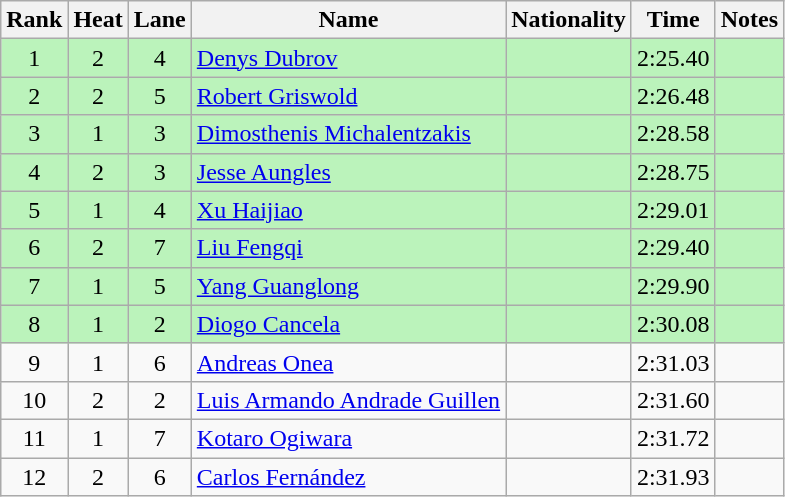<table class="wikitable sortable" style="text-align:center">
<tr>
<th>Rank</th>
<th>Heat</th>
<th>Lane</th>
<th>Name</th>
<th>Nationality</th>
<th>Time</th>
<th>Notes</th>
</tr>
<tr bgcolor=bbf3bb>
<td>1</td>
<td>2</td>
<td>4</td>
<td align=left><a href='#'>Denys Dubrov</a></td>
<td align=left></td>
<td>2:25.40</td>
<td></td>
</tr>
<tr bgcolor=bbf3bb>
<td>2</td>
<td>2</td>
<td>5</td>
<td align=left><a href='#'>Robert Griswold</a></td>
<td align=left></td>
<td>2:26.48</td>
<td></td>
</tr>
<tr bgcolor=bbf3bb>
<td>3</td>
<td>1</td>
<td>3</td>
<td align=left><a href='#'>Dimosthenis Michalentzakis</a></td>
<td align=left></td>
<td>2:28.58</td>
<td></td>
</tr>
<tr bgcolor=bbf3bb>
<td>4</td>
<td>2</td>
<td>3</td>
<td align=left><a href='#'>Jesse Aungles</a></td>
<td align=left></td>
<td>2:28.75</td>
<td></td>
</tr>
<tr bgcolor=bbf3bb>
<td>5</td>
<td>1</td>
<td>4</td>
<td align=left><a href='#'>Xu Haijiao</a></td>
<td align=left></td>
<td>2:29.01</td>
<td></td>
</tr>
<tr bgcolor=bbf3bb>
<td>6</td>
<td>2</td>
<td>7</td>
<td align=left><a href='#'>Liu Fengqi</a></td>
<td align=left></td>
<td>2:29.40</td>
<td></td>
</tr>
<tr bgcolor=bbf3bb>
<td>7</td>
<td>1</td>
<td>5</td>
<td align=left><a href='#'>Yang Guanglong</a></td>
<td align=left></td>
<td>2:29.90</td>
<td></td>
</tr>
<tr bgcolor=bbf3bb>
<td>8</td>
<td>1</td>
<td>2</td>
<td align=left><a href='#'>Diogo Cancela</a></td>
<td align=left></td>
<td>2:30.08</td>
<td></td>
</tr>
<tr>
<td>9</td>
<td>1</td>
<td>6</td>
<td align=left><a href='#'>Andreas Onea</a></td>
<td align=left></td>
<td>2:31.03</td>
<td></td>
</tr>
<tr>
<td>10</td>
<td>2</td>
<td>2</td>
<td align=left><a href='#'>Luis Armando Andrade Guillen</a></td>
<td align=left></td>
<td>2:31.60</td>
<td></td>
</tr>
<tr>
<td>11</td>
<td>1</td>
<td>7</td>
<td align=left><a href='#'>Kotaro Ogiwara</a></td>
<td align=left></td>
<td>2:31.72</td>
<td></td>
</tr>
<tr>
<td>12</td>
<td>2</td>
<td>6</td>
<td align=left><a href='#'>Carlos Fernández</a></td>
<td align=left></td>
<td>2:31.93</td>
<td></td>
</tr>
</table>
